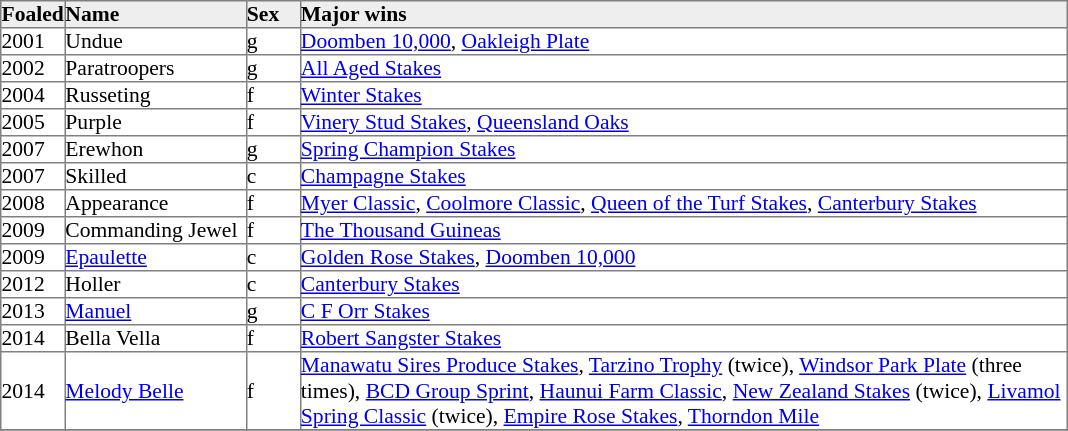<table border="1" cellpadding="0" style="border-collapse: collapse; font-size:90%">
<tr bgcolor="#eeeeee">
<td width="35px"><strong>Foaled</strong></td>
<td width="120px"><strong>Name</strong></td>
<td width="35px"><strong>Sex</strong></td>
<td width="510px"><strong>Major wins</strong></td>
</tr>
<tr>
<td>2001</td>
<td>Undue</td>
<td>g</td>
<td><a href='#'>Doomben 10,000</a>, <a href='#'>Oakleigh Plate</a></td>
</tr>
<tr>
<td>2002</td>
<td>Paratroopers</td>
<td>g</td>
<td><a href='#'>All Aged Stakes</a></td>
</tr>
<tr>
<td>2004</td>
<td>Russeting</td>
<td>f</td>
<td><a href='#'>Winter Stakes</a></td>
</tr>
<tr>
<td>2005</td>
<td>Purple</td>
<td>f</td>
<td><a href='#'>Vinery Stud Stakes</a>, <a href='#'>Queensland Oaks</a></td>
</tr>
<tr>
<td>2007</td>
<td>Erewhon</td>
<td>g</td>
<td><a href='#'>Spring Champion Stakes</a></td>
</tr>
<tr>
<td>2007</td>
<td>Skilled</td>
<td>c</td>
<td><a href='#'>Champagne Stakes</a></td>
</tr>
<tr>
<td>2008</td>
<td>Appearance</td>
<td>f</td>
<td><a href='#'>Myer Classic</a>, <a href='#'>Coolmore Classic</a>, <a href='#'>Queen of the Turf Stakes</a>, <a href='#'>Canterbury Stakes</a></td>
</tr>
<tr>
<td>2009</td>
<td>Commanding Jewel</td>
<td>f</td>
<td><a href='#'>The Thousand Guineas</a></td>
</tr>
<tr>
<td>2009</td>
<td><a href='#'>Epaulette</a></td>
<td>c</td>
<td><a href='#'>Golden Rose Stakes</a>, <a href='#'>Doomben 10,000</a></td>
</tr>
<tr>
<td>2012</td>
<td>Holler</td>
<td>c</td>
<td><a href='#'>Canterbury Stakes</a></td>
</tr>
<tr>
<td>2013</td>
<td><a href='#'>Manuel</a></td>
<td>g</td>
<td><a href='#'>C F Orr Stakes</a></td>
</tr>
<tr>
<td>2014</td>
<td>Bella Vella</td>
<td>f</td>
<td><a href='#'>Robert Sangster Stakes</a></td>
</tr>
<tr>
<td>2014</td>
<td><a href='#'>Melody Belle</a></td>
<td>f</td>
<td><a href='#'>Manawatu Sires Produce Stakes</a>, <a href='#'>Tarzino Trophy</a> (twice), <a href='#'>Windsor Park Plate</a> (three times), <a href='#'>BCD Group Sprint</a>, <a href='#'>Haunui Farm Classic</a>, <a href='#'>New Zealand Stakes</a> (twice), <a href='#'>Livamol Spring Classic</a> (twice), <a href='#'>Empire Rose Stakes</a>, <a href='#'>Thorndon Mile</a></td>
</tr>
<tr>
</tr>
</table>
